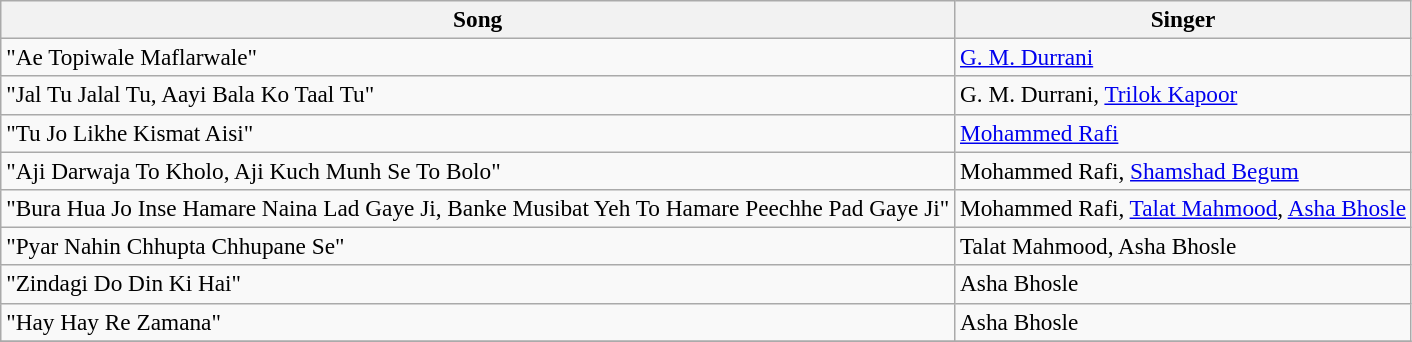<table class="wikitable" style="font-size:97%;">
<tr>
<th>Song</th>
<th>Singer</th>
</tr>
<tr>
<td>"Ae Topiwale Maflarwale"</td>
<td><a href='#'>G. M. Durrani</a></td>
</tr>
<tr>
<td>"Jal Tu Jalal Tu, Aayi Bala Ko Taal Tu"</td>
<td>G. M. Durrani, <a href='#'>Trilok Kapoor</a></td>
</tr>
<tr>
<td>"Tu Jo Likhe Kismat Aisi"</td>
<td><a href='#'>Mohammed Rafi</a></td>
</tr>
<tr>
<td>"Aji Darwaja To Kholo, Aji Kuch Munh Se To Bolo"</td>
<td>Mohammed Rafi, <a href='#'>Shamshad Begum</a></td>
</tr>
<tr>
<td>"Bura Hua Jo Inse Hamare Naina Lad Gaye Ji, Banke Musibat Yeh To Hamare Peechhe Pad Gaye Ji"</td>
<td>Mohammed Rafi, <a href='#'>Talat Mahmood</a>, <a href='#'>Asha Bhosle</a></td>
</tr>
<tr>
<td>"Pyar Nahin Chhupta Chhupane Se"</td>
<td>Talat Mahmood, Asha Bhosle</td>
</tr>
<tr>
<td>"Zindagi Do Din Ki Hai"</td>
<td>Asha Bhosle</td>
</tr>
<tr>
<td>"Hay Hay Re Zamana"</td>
<td>Asha Bhosle</td>
</tr>
<tr>
</tr>
</table>
